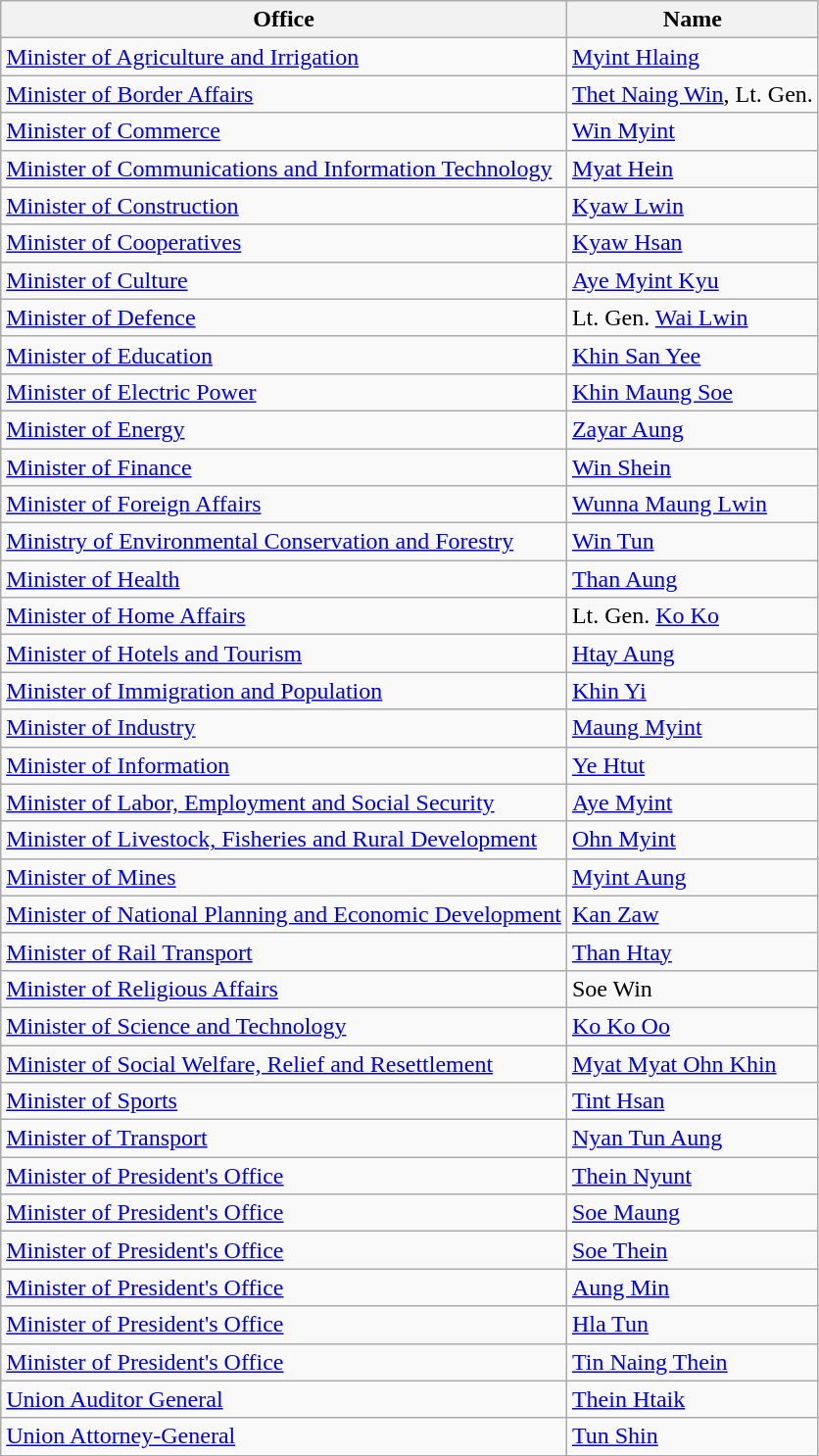<table class="wikitable">
<tr>
<th>Office</th>
<th>Name</th>
</tr>
<tr>
<td><a href='#'>Minister of Agriculture and Irrigation</a></td>
<td><a href='#'>Myint Hlaing</a></td>
</tr>
<tr>
<td><a href='#'>Minister of Border Affairs</a></td>
<td><a href='#'>Thet Naing Win</a>, Lt. Gen.</td>
</tr>
<tr>
<td><a href='#'>Minister of Commerce</a></td>
<td><a href='#'>Win Myint</a></td>
</tr>
<tr>
<td><a href='#'>Minister of Communications and Information Technology</a></td>
<td><a href='#'>Myat Hein</a></td>
</tr>
<tr>
<td><a href='#'>Minister of Construction</a></td>
<td><a href='#'>Kyaw Lwin</a></td>
</tr>
<tr>
<td><a href='#'>Minister of Cooperatives</a></td>
<td><a href='#'>Kyaw Hsan</a></td>
</tr>
<tr>
<td><a href='#'>Minister of Culture</a></td>
<td><a href='#'>Aye Myint Kyu</a></td>
</tr>
<tr>
<td><a href='#'>Minister of Defence</a></td>
<td>Lt. Gen. <a href='#'>Wai Lwin</a></td>
</tr>
<tr>
<td><a href='#'>Minister of Education</a></td>
<td><a href='#'>Khin San Yee</a></td>
</tr>
<tr>
<td><a href='#'>Minister of Electric Power</a></td>
<td><a href='#'>Khin Maung Soe</a></td>
</tr>
<tr>
<td><a href='#'>Minister of Energy</a></td>
<td><a href='#'>Zayar Aung</a></td>
</tr>
<tr>
<td><a href='#'>Minister of Finance</a></td>
<td><a href='#'>Win Shein</a></td>
</tr>
<tr>
<td><a href='#'>Minister of Foreign Affairs</a></td>
<td><a href='#'>Wunna Maung Lwin</a></td>
</tr>
<tr>
<td><a href='#'>Ministry of Environmental Conservation and Forestry</a></td>
<td><a href='#'>Win Tun</a></td>
</tr>
<tr>
<td><a href='#'>Minister of Health</a></td>
<td><a href='#'>Than Aung</a></td>
</tr>
<tr>
<td><a href='#'>Minister of Home Affairs</a></td>
<td>Lt. Gen. <a href='#'>Ko Ko</a></td>
</tr>
<tr>
<td><a href='#'>Minister of Hotels and Tourism</a></td>
<td><a href='#'>Htay Aung</a></td>
</tr>
<tr>
<td><a href='#'>Minister of Immigration and Population</a></td>
<td><a href='#'>Khin Yi</a></td>
</tr>
<tr>
<td><a href='#'>Minister of Industry</a></td>
<td><a href='#'>Maung Myint</a></td>
</tr>
<tr>
<td><a href='#'>Minister of Information</a></td>
<td><a href='#'>Ye Htut</a></td>
</tr>
<tr>
<td><a href='#'>Minister of Labor, Employment and Social Security</a></td>
<td><a href='#'>Aye Myint</a></td>
</tr>
<tr>
<td><a href='#'>Minister of Livestock, Fisheries and Rural Development</a></td>
<td><a href='#'>Ohn Myint</a></td>
</tr>
<tr>
<td><a href='#'>Minister of Mines</a></td>
<td><a href='#'>Myint Aung</a></td>
</tr>
<tr>
<td><a href='#'>Minister of National Planning and Economic Development</a></td>
<td><a href='#'>Kan Zaw</a></td>
</tr>
<tr>
<td><a href='#'>Minister of Rail Transport</a></td>
<td><a href='#'>Than Htay</a></td>
</tr>
<tr>
<td><a href='#'>Minister of Religious Affairs</a></td>
<td>Soe Win</td>
</tr>
<tr>
<td><a href='#'>Minister of Science and Technology</a></td>
<td><a href='#'>Ko Ko Oo</a></td>
</tr>
<tr>
<td><a href='#'>Minister of Social Welfare, Relief and Resettlement</a></td>
<td><a href='#'>Myat Myat Ohn Khin</a></td>
</tr>
<tr>
<td><a href='#'>Minister of Sports</a></td>
<td><a href='#'>Tint Hsan</a></td>
</tr>
<tr>
<td><a href='#'>Minister of Transport</a></td>
<td><a href='#'>Nyan Tun Aung</a></td>
</tr>
<tr>
<td><a href='#'>Minister of President's Office</a></td>
<td><a href='#'>Thein Nyunt</a></td>
</tr>
<tr>
<td><a href='#'>Minister of President's Office</a></td>
<td><a href='#'>Soe Maung</a></td>
</tr>
<tr>
<td><a href='#'>Minister of President's Office</a></td>
<td><a href='#'>Soe Thein</a></td>
</tr>
<tr>
<td><a href='#'>Minister of President's Office</a></td>
<td><a href='#'>Aung Min</a></td>
</tr>
<tr>
<td><a href='#'>Minister of President's Office</a></td>
<td><a href='#'>Hla Tun</a></td>
</tr>
<tr>
<td><a href='#'>Minister of President's Office</a></td>
<td><a href='#'>Tin Naing Thein</a></td>
</tr>
<tr>
<td><a href='#'>Union Auditor General</a></td>
<td><a href='#'>Thein Htaik</a></td>
</tr>
<tr>
<td><a href='#'>Union Attorney-General</a></td>
<td><a href='#'>Tun Shin</a></td>
</tr>
</table>
